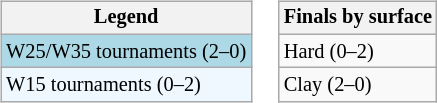<table>
<tr valign=top>
<td><br><table class=wikitable style=font-size:85%;>
<tr>
<th>Legend</th>
</tr>
<tr style="background:lightblue;">
<td>W25/W35 tournaments (2–0)</td>
</tr>
<tr style="background:#f0f8ff;">
<td>W15 tournaments (0–2)</td>
</tr>
</table>
</td>
<td><br><table class="wikitable" style="font-size:85%">
<tr>
<th>Finals by surface</th>
</tr>
<tr>
<td>Hard (0–2)</td>
</tr>
<tr>
<td>Clay (2–0)</td>
</tr>
</table>
</td>
</tr>
</table>
